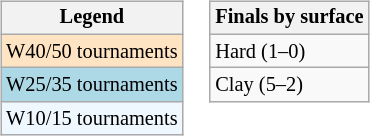<table>
<tr valign=top>
<td><br><table class=wikitable style="font-size:85%">
<tr>
<th>Legend</th>
</tr>
<tr style="background:#ffe4c4;">
<td>W40/50 tournaments</td>
</tr>
<tr style="background:lightblue;">
<td>W25/35 tournaments</td>
</tr>
<tr style="background:#f0f8ff;">
<td>W10/15 tournaments</td>
</tr>
</table>
</td>
<td><br><table class=wikitable style="font-size:85%">
<tr>
<th>Finals by surface</th>
</tr>
<tr>
<td>Hard (1–0)</td>
</tr>
<tr>
<td>Clay (5–2)</td>
</tr>
</table>
</td>
</tr>
</table>
